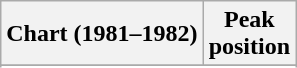<table class="wikitable sortable plainrowheaders" style="text-align:center">
<tr>
<th scope="col">Chart (1981–1982)</th>
<th scope="col">Peak<br> position</th>
</tr>
<tr>
</tr>
<tr>
</tr>
</table>
